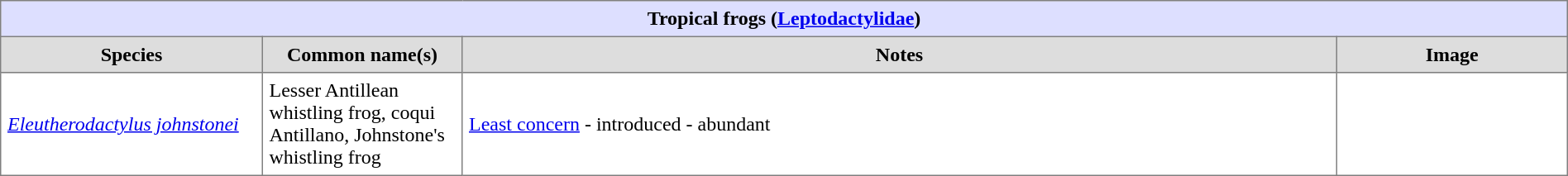<table border=1 style="border-collapse:collapse;" cellpadding=5 width=100%>
<tr>
<th colspan=4 bgcolor=#DDDFFF>Tropical frogs (<a href='#'>Leptodactylidae</a>)</th>
</tr>
<tr bgcolor=#DDDDDD align=center>
<th width=200px>Species</th>
<th width=150px>Common name(s)</th>
<th>Notes</th>
<th width=175px>Image</th>
</tr>
<tr>
<td><em><a href='#'>Eleutherodactylus johnstonei</a></em></td>
<td>Lesser Antillean whistling frog, coqui Antillano, Johnstone's whistling frog</td>
<td><a href='#'>Least concern</a> - introduced - abundant</td>
<td></td>
</tr>
</table>
